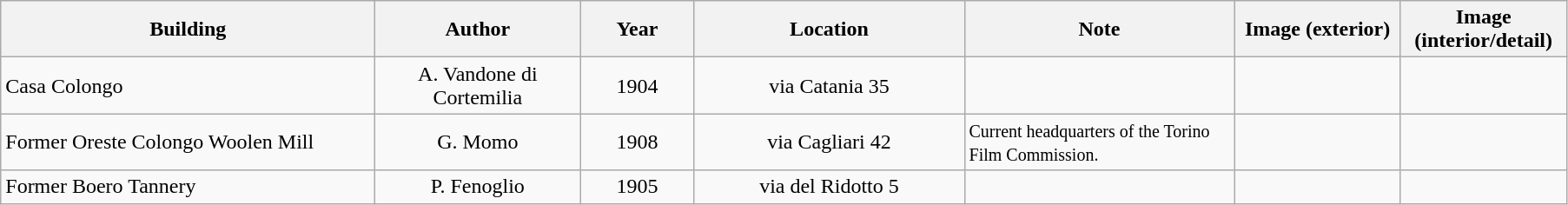<table class="wikitable sortable" style="text-align:center">
<tr>
<th style="width:280px">Building</th>
<th style="width:150px">Author</th>
<th style="width:80px">Year</th>
<th style="width:200px">Location</th>
<th style="width:200px">Note</th>
<th style="width:120px">Image (exterior)</th>
<th style="width:120px">Image (interior/detail)</th>
</tr>
<tr>
<td align=left>Casa Colongo</td>
<td>A. Vandone di Cortemilia</td>
<td>1904</td>
<td>via Catania 35</td>
<td></td>
<td></td>
<td></td>
</tr>
<tr>
<td align=left>Former Oreste Colongo Woolen Mill</td>
<td>G. Momo</td>
<td>1908</td>
<td>via Cagliari 42</td>
<td align="left"><small>Current headquarters of the Torino Film Commission.</small></td>
<td></td>
<td></td>
</tr>
<tr>
<td align=left>Former Boero Tannery</td>
<td>P. Fenoglio</td>
<td>1905</td>
<td>via del Ridotto 5</td>
<td></td>
<td></td>
<td></td>
</tr>
</table>
